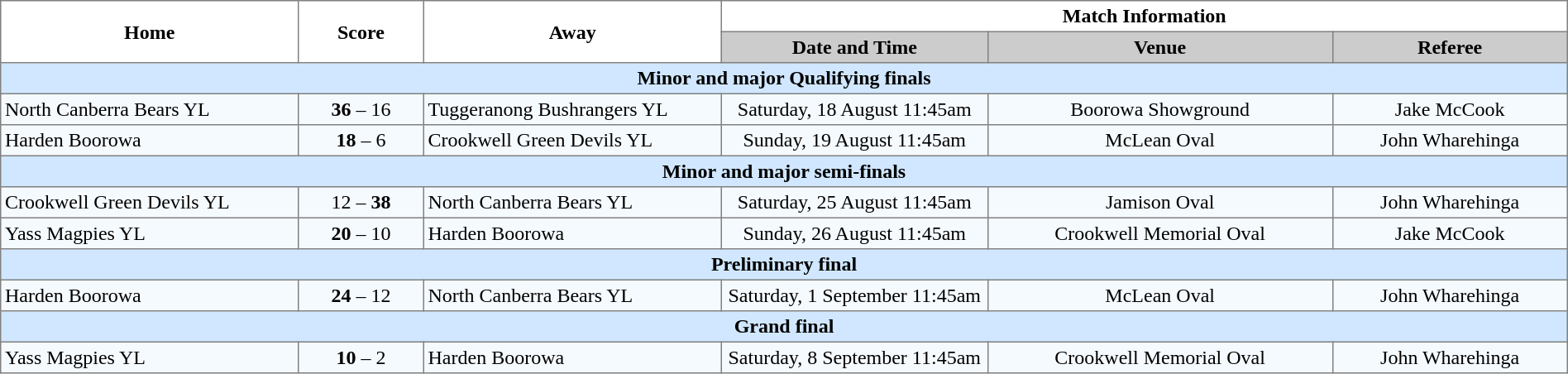<table border="1" cellpadding="3" cellspacing="0" width="100%" style="border-collapse:collapse;  text-align:center;">
<tr>
<th rowspan="2" width="19%">Home</th>
<th rowspan="2" width="8%">Score</th>
<th rowspan="2" width="19%">Away</th>
<th colspan="3">Match Information</th>
</tr>
<tr bgcolor="#CCCCCC">
<th width="17%">Date and Time</th>
<th width="22%">Venue</th>
<th width="50%">Referee</th>
</tr>
<tr style="background:#d0e7ff;">
<td colspan="6"><strong>Minor and major Qualifying finals</strong></td>
</tr>
<tr style="text-align:center; background:#f5faff;">
<td align="left"><strong></strong> North Canberra Bears YL</td>
<td><strong>36</strong> – 16</td>
<td align="left"><strong></strong> Tuggeranong Bushrangers YL</td>
<td>Saturday, 18 August 11:45am</td>
<td>Boorowa Showground</td>
<td>Jake McCook</td>
</tr>
<tr style="text-align:center; background:#f5faff;">
<td align="left"> Harden Boorowa</td>
<td><strong>18</strong> – 6</td>
<td align="left"> Crookwell Green Devils YL</td>
<td>Sunday, 19 August 11:45am</td>
<td>McLean Oval</td>
<td>John Wharehinga</td>
</tr>
<tr style="background:#d0e7ff;">
<td colspan="6"><strong>Minor and major semi-finals</strong></td>
</tr>
<tr style="text-align:center; background:#f5faff;">
<td align="left"> Crookwell Green Devils YL</td>
<td>12 – <strong>38</strong></td>
<td align="left"><strong></strong> North Canberra Bears YL</td>
<td>Saturday, 25 August 11:45am</td>
<td>Jamison Oval</td>
<td>John Wharehinga</td>
</tr>
<tr style="text-align:center; background:#f5faff;">
<td align="left"> Yass Magpies YL</td>
<td><strong>20</strong> – 10</td>
<td align="left"> Harden Boorowa</td>
<td>Sunday, 26 August 11:45am</td>
<td>Crookwell Memorial Oval</td>
<td>Jake McCook</td>
</tr>
<tr style="background:#d0e7ff;">
<td colspan="6"><strong>Preliminary final</strong></td>
</tr>
<tr style="text-align:center; background:#f5faff;">
<td align="left"> Harden Boorowa</td>
<td><strong>24</strong> – 12</td>
<td align="left"><strong></strong> North Canberra Bears YL</td>
<td>Saturday, 1 September 11:45am</td>
<td>McLean Oval</td>
<td>John Wharehinga</td>
</tr>
<tr style="background:#d0e7ff;">
<td colspan="6"><strong>Grand final</strong></td>
</tr>
<tr style="text-align:center; background:#f5faff;">
<td align="left"> Yass Magpies YL</td>
<td><strong>10</strong> – 2</td>
<td align="left"> Harden Boorowa</td>
<td>Saturday, 8 September 11:45am</td>
<td>Crookwell Memorial Oval</td>
<td>John Wharehinga</td>
</tr>
</table>
